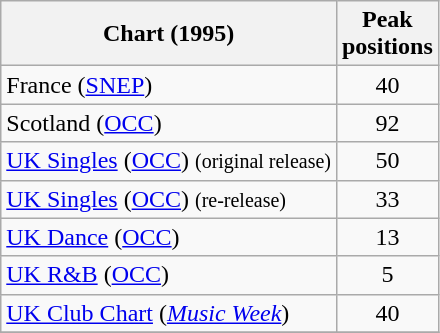<table class="wikitable">
<tr>
<th align="left">Chart (1995)</th>
<th align="left">Peak<br>positions</th>
</tr>
<tr>
<td align="left">France (<a href='#'>SNEP</a>)</td>
<td align="center">40</td>
</tr>
<tr>
<td align="left">Scotland (<a href='#'>OCC</a>)</td>
<td align="center">92</td>
</tr>
<tr>
<td align="left"><a href='#'>UK Singles</a> (<a href='#'>OCC</a>) <small>(original release)</small></td>
<td align="center">50</td>
</tr>
<tr>
<td align="left"><a href='#'>UK Singles</a> (<a href='#'>OCC</a>) <small>(re-release)</small></td>
<td align="center">33</td>
</tr>
<tr>
<td align="left"><a href='#'>UK Dance</a> (<a href='#'>OCC</a>)</td>
<td align="center">13</td>
</tr>
<tr>
<td align="left"><a href='#'>UK R&B</a> (<a href='#'>OCC</a>)</td>
<td align="center">5</td>
</tr>
<tr>
<td align="left"><a href='#'>UK Club Chart</a> (<em><a href='#'>Music Week</a></em>)</td>
<td align="center">40</td>
</tr>
<tr>
</tr>
</table>
